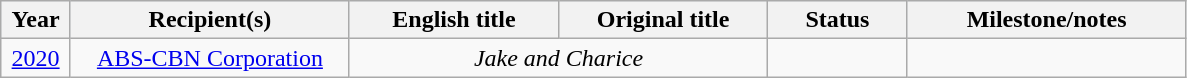<table class="wikitable" style="text-align: center">
<tr style="background:#ebf5ff;">
<th width="5%">Year</th>
<th width="20%">Recipient(s)</th>
<th width="15%">English title</th>
<th width="15%">Original title</th>
<th width="10%">Status</th>
<th width="20%">Milestone/notes</th>
</tr>
<tr>
<td><a href='#'>2020</a></td>
<td><a href='#'>ABS-CBN Corporation</a></td>
<td colspan="2"><em>Jake and Charice</em></td>
<td></td>
<td></td>
</tr>
</table>
